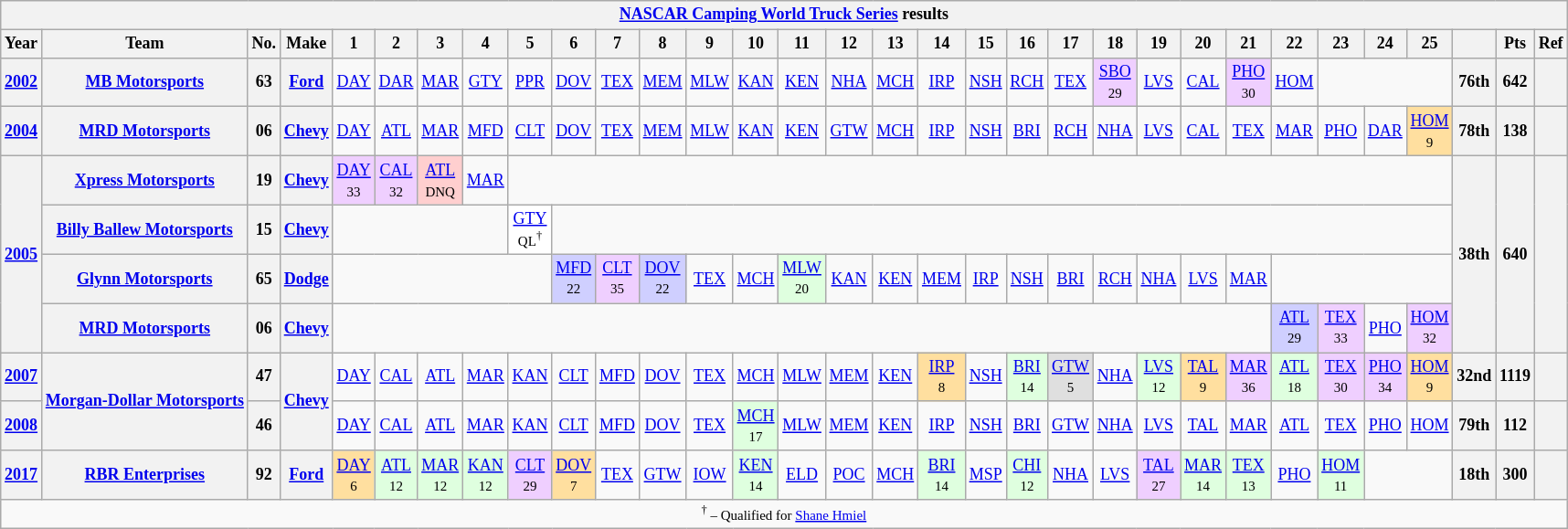<table class="wikitable" style="text-align:center; font-size:75%">
<tr>
<th colspan=45><a href='#'>NASCAR Camping World Truck Series</a> results</th>
</tr>
<tr>
<th>Year</th>
<th>Team</th>
<th>No.</th>
<th>Make</th>
<th>1</th>
<th>2</th>
<th>3</th>
<th>4</th>
<th>5</th>
<th>6</th>
<th>7</th>
<th>8</th>
<th>9</th>
<th>10</th>
<th>11</th>
<th>12</th>
<th>13</th>
<th>14</th>
<th>15</th>
<th>16</th>
<th>17</th>
<th>18</th>
<th>19</th>
<th>20</th>
<th>21</th>
<th>22</th>
<th>23</th>
<th>24</th>
<th>25</th>
<th></th>
<th>Pts</th>
<th>Ref</th>
</tr>
<tr>
<th><a href='#'>2002</a></th>
<th><a href='#'>MB Motorsports</a></th>
<th>63</th>
<th><a href='#'>Ford</a></th>
<td><a href='#'>DAY</a></td>
<td><a href='#'>DAR</a></td>
<td><a href='#'>MAR</a></td>
<td><a href='#'>GTY</a></td>
<td><a href='#'>PPR</a></td>
<td><a href='#'>DOV</a></td>
<td><a href='#'>TEX</a></td>
<td><a href='#'>MEM</a></td>
<td><a href='#'>MLW</a></td>
<td><a href='#'>KAN</a></td>
<td><a href='#'>KEN</a></td>
<td><a href='#'>NHA</a></td>
<td><a href='#'>MCH</a></td>
<td><a href='#'>IRP</a></td>
<td><a href='#'>NSH</a></td>
<td><a href='#'>RCH</a></td>
<td><a href='#'>TEX</a></td>
<td style="background:#EFCFFF;"><a href='#'>SBO</a><br><small>29</small></td>
<td><a href='#'>LVS</a></td>
<td><a href='#'>CAL</a></td>
<td style="background:#EFCFFF;"><a href='#'>PHO</a><br><small>30</small></td>
<td><a href='#'>HOM</a></td>
<td colspan=3></td>
<th>76th</th>
<th>642</th>
<th></th>
</tr>
<tr>
<th><a href='#'>2004</a></th>
<th><a href='#'>MRD Motorsports</a></th>
<th>06</th>
<th><a href='#'>Chevy</a></th>
<td><a href='#'>DAY</a></td>
<td><a href='#'>ATL</a></td>
<td><a href='#'>MAR</a></td>
<td><a href='#'>MFD</a></td>
<td><a href='#'>CLT</a></td>
<td><a href='#'>DOV</a></td>
<td><a href='#'>TEX</a></td>
<td><a href='#'>MEM</a></td>
<td><a href='#'>MLW</a></td>
<td><a href='#'>KAN</a></td>
<td><a href='#'>KEN</a></td>
<td><a href='#'>GTW</a></td>
<td><a href='#'>MCH</a></td>
<td><a href='#'>IRP</a></td>
<td><a href='#'>NSH</a></td>
<td><a href='#'>BRI</a></td>
<td><a href='#'>RCH</a></td>
<td><a href='#'>NHA</a></td>
<td><a href='#'>LVS</a></td>
<td><a href='#'>CAL</a></td>
<td><a href='#'>TEX</a></td>
<td><a href='#'>MAR</a></td>
<td><a href='#'>PHO</a></td>
<td><a href='#'>DAR</a></td>
<td style="background:#FFDF9F;"><a href='#'>HOM</a><br><small>9</small></td>
<th>78th</th>
<th>138</th>
<th></th>
</tr>
<tr>
<th rowspan=4><a href='#'>2005</a></th>
<th><a href='#'>Xpress Motorsports</a></th>
<th>19</th>
<th><a href='#'>Chevy</a></th>
<td style="background:#EFCFFF;"><a href='#'>DAY</a><br><small>33</small></td>
<td style="background:#EFCFFF;"><a href='#'>CAL</a><br><small>32</small></td>
<td style="background:#FFCFCF;"><a href='#'>ATL</a><br><small>DNQ</small></td>
<td><a href='#'>MAR</a></td>
<td colspan=21></td>
<th rowspan=4>38th</th>
<th rowspan=4>640</th>
<th rowspan=4></th>
</tr>
<tr>
<th><a href='#'>Billy Ballew Motorsports</a></th>
<th>15</th>
<th><a href='#'>Chevy</a></th>
<td colspan=4></td>
<td style="background:#FFFFFF;"><a href='#'>GTY</a><br><small>QL<sup>†</sup></small></td>
<td colspan=20></td>
</tr>
<tr>
<th><a href='#'>Glynn Motorsports</a></th>
<th>65</th>
<th><a href='#'>Dodge</a></th>
<td colspan=5></td>
<td style="background:#CFCFFF;"><a href='#'>MFD</a><br><small>22</small></td>
<td style="background:#EFCFFF;"><a href='#'>CLT</a><br><small>35</small></td>
<td style="background:#CFCFFF;"><a href='#'>DOV</a><br><small>22</small></td>
<td><a href='#'>TEX</a></td>
<td><a href='#'>MCH</a></td>
<td style="background:#DFFFDF;"><a href='#'>MLW</a><br><small>20</small></td>
<td><a href='#'>KAN</a></td>
<td><a href='#'>KEN</a></td>
<td><a href='#'>MEM</a></td>
<td><a href='#'>IRP</a></td>
<td><a href='#'>NSH</a></td>
<td><a href='#'>BRI</a></td>
<td><a href='#'>RCH</a></td>
<td><a href='#'>NHA</a></td>
<td><a href='#'>LVS</a></td>
<td><a href='#'>MAR</a></td>
<td colspan=4></td>
</tr>
<tr>
<th><a href='#'>MRD Motorsports</a></th>
<th>06</th>
<th><a href='#'>Chevy</a></th>
<td colspan=21></td>
<td style="background:#CFCFFF;"><a href='#'>ATL</a><br><small>29</small></td>
<td style="background:#EFCFFF;"><a href='#'>TEX</a><br><small>33</small></td>
<td><a href='#'>PHO</a></td>
<td style="background:#EFCFFF;"><a href='#'>HOM</a><br><small>32</small></td>
</tr>
<tr>
<th><a href='#'>2007</a></th>
<th rowspan=2 nowrap><a href='#'>Morgan-Dollar Motorsports</a></th>
<th>47</th>
<th rowspan=2><a href='#'>Chevy</a></th>
<td><a href='#'>DAY</a></td>
<td><a href='#'>CAL</a></td>
<td><a href='#'>ATL</a></td>
<td><a href='#'>MAR</a></td>
<td><a href='#'>KAN</a></td>
<td><a href='#'>CLT</a></td>
<td><a href='#'>MFD</a></td>
<td><a href='#'>DOV</a></td>
<td><a href='#'>TEX</a></td>
<td><a href='#'>MCH</a></td>
<td><a href='#'>MLW</a></td>
<td><a href='#'>MEM</a></td>
<td><a href='#'>KEN</a></td>
<td style="background:#FFDF9F;"><a href='#'>IRP</a><br><small>8</small></td>
<td><a href='#'>NSH</a></td>
<td style="background:#DFFFDF;"><a href='#'>BRI</a><br><small>14</small></td>
<td style="background:#DFDFDF;"><a href='#'>GTW</a><br><small>5</small></td>
<td><a href='#'>NHA</a></td>
<td style="background:#DFFFDF;"><a href='#'>LVS</a><br><small>12</small></td>
<td style="background:#FFDF9F;"><a href='#'>TAL</a><br><small>9</small></td>
<td style="background:#EFCFFF;"><a href='#'>MAR</a><br><small>36</small></td>
<td style="background:#DFFFDF;"><a href='#'>ATL</a><br><small>18</small></td>
<td style="background:#EFCFFF;"><a href='#'>TEX</a><br><small>30</small></td>
<td style="background:#EFCFFF;"><a href='#'>PHO</a><br><small>34</small></td>
<td style="background:#FFDF9F;"><a href='#'>HOM</a><br><small>9</small></td>
<th>32nd</th>
<th>1119</th>
<th></th>
</tr>
<tr>
<th><a href='#'>2008</a></th>
<th>46</th>
<td><a href='#'>DAY</a></td>
<td><a href='#'>CAL</a></td>
<td><a href='#'>ATL</a></td>
<td><a href='#'>MAR</a></td>
<td><a href='#'>KAN</a></td>
<td><a href='#'>CLT</a></td>
<td><a href='#'>MFD</a></td>
<td><a href='#'>DOV</a></td>
<td><a href='#'>TEX</a></td>
<td style="background:#DFFFDF;"><a href='#'>MCH</a><br><small>17</small></td>
<td><a href='#'>MLW</a></td>
<td><a href='#'>MEM</a></td>
<td><a href='#'>KEN</a></td>
<td><a href='#'>IRP</a></td>
<td><a href='#'>NSH</a></td>
<td><a href='#'>BRI</a></td>
<td><a href='#'>GTW</a></td>
<td><a href='#'>NHA</a></td>
<td><a href='#'>LVS</a></td>
<td><a href='#'>TAL</a></td>
<td><a href='#'>MAR</a></td>
<td><a href='#'>ATL</a></td>
<td><a href='#'>TEX</a></td>
<td><a href='#'>PHO</a></td>
<td><a href='#'>HOM</a></td>
<th>79th</th>
<th>112</th>
<th></th>
</tr>
<tr>
<th><a href='#'>2017</a></th>
<th><a href='#'>RBR Enterprises</a></th>
<th>92</th>
<th><a href='#'>Ford</a></th>
<td style="background:#FFDF9F;"><a href='#'>DAY</a><br><small>6</small></td>
<td style="background:#DFFFDF;"><a href='#'>ATL</a><br><small>12</small></td>
<td style="background:#DFFFDF;"><a href='#'>MAR</a><br><small>12</small></td>
<td style="background:#DFFFDF;"><a href='#'>KAN</a><br><small>12</small></td>
<td style="background:#EFCFFF;"><a href='#'>CLT</a><br><small>29</small></td>
<td style="background:#FFDF9F;"><a href='#'>DOV</a><br><small>7</small></td>
<td><a href='#'>TEX</a></td>
<td><a href='#'>GTW</a></td>
<td><a href='#'>IOW</a></td>
<td style="background:#DFFFDF;"><a href='#'>KEN</a><br><small>14</small></td>
<td><a href='#'>ELD</a></td>
<td><a href='#'>POC</a></td>
<td><a href='#'>MCH</a></td>
<td style="background:#DFFFDF;"><a href='#'>BRI</a><br><small>14</small></td>
<td><a href='#'>MSP</a></td>
<td style="background:#DFFFDF;"><a href='#'>CHI</a><br><small>12</small></td>
<td><a href='#'>NHA</a></td>
<td><a href='#'>LVS</a></td>
<td style="background:#EFCFFF;"><a href='#'>TAL</a><br><small>27</small></td>
<td style="background:#DFFFDF;"><a href='#'>MAR</a><br><small>14</small></td>
<td style="background:#DFFFDF;"><a href='#'>TEX</a><br><small>13</small></td>
<td><a href='#'>PHO</a></td>
<td style="background:#DFFFDF;"><a href='#'>HOM</a><br><small>11</small></td>
<td colspan=2></td>
<th>18th</th>
<th>300</th>
<th></th>
</tr>
<tr>
<td colspan=32><small><sup>†</sup> – Qualified for <a href='#'>Shane Hmiel</a></small></td>
</tr>
</table>
